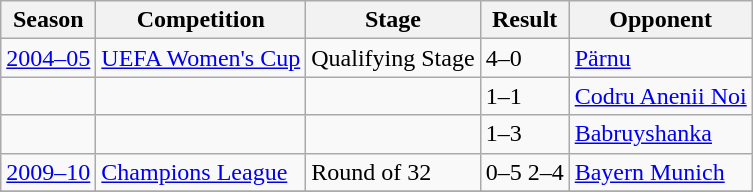<table class="wikitable">
<tr>
<th>Season</th>
<th>Competition</th>
<th>Stage</th>
<th>Result</th>
<th>Opponent</th>
</tr>
<tr>
<td><a href='#'>2004–05</a></td>
<td><a href='#'>UEFA Women's Cup</a></td>
<td>Qualifying Stage</td>
<td>4–0</td>
<td> <a href='#'>Pärnu</a></td>
</tr>
<tr>
<td></td>
<td></td>
<td></td>
<td>1–1</td>
<td> <a href='#'>Codru Anenii Noi</a></td>
</tr>
<tr>
<td></td>
<td></td>
<td></td>
<td>1–3</td>
<td> <a href='#'>Babruyshanka</a></td>
</tr>
<tr>
<td><a href='#'>2009–10</a></td>
<td><a href='#'>Champions League</a></td>
<td>Round of 32</td>
<td>0–5 2–4</td>
<td> <a href='#'>Bayern Munich</a></td>
</tr>
<tr>
</tr>
</table>
